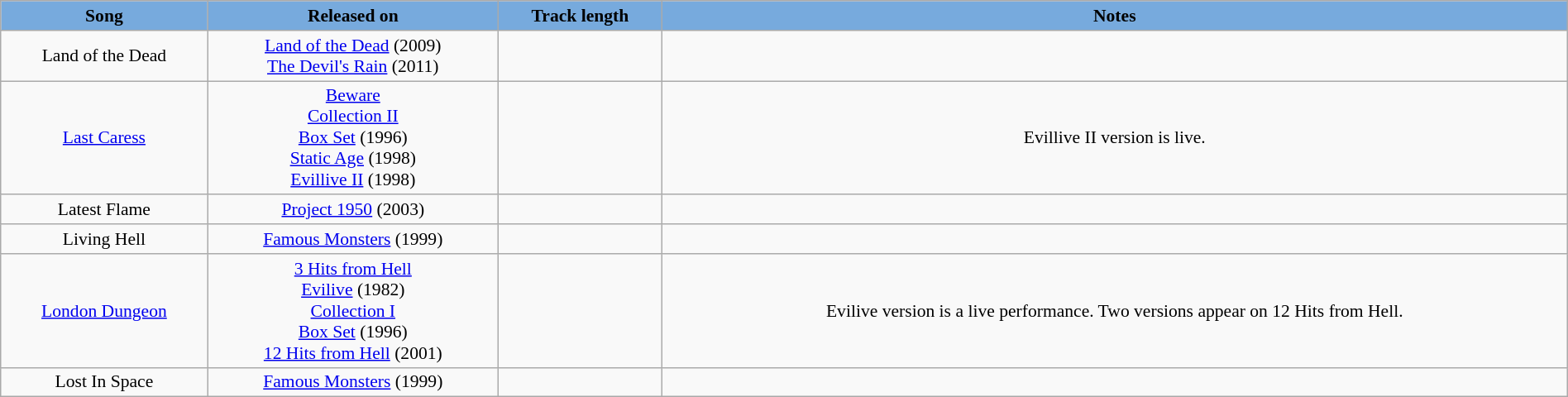<table class="wikitable" style="margin:0.5em auto; clear:both; font-size:.9em; text-align:center; width:100%">
<tr>
<th style="background: #7ad;">Song</th>
<th style="background: #7ad;">Released on</th>
<th style="background: #7ad;">Track length</th>
<th style="background: #7ad;">Notes</th>
</tr>
<tr>
<td>Land of the Dead</td>
<td><a href='#'>Land of the Dead</a> (2009)<br><a href='#'>The Devil's Rain</a> (2011)</td>
<td></td>
<td></td>
</tr>
<tr>
<td><a href='#'>Last Caress</a></td>
<td><a href='#'>Beware</a><br><a href='#'>Collection II</a><br><a href='#'>Box Set</a> (1996)<br><a href='#'>Static Age</a> (1998)<br><a href='#'>Evillive II</a> (1998)</td>
<td></td>
<td>Evillive II version is live.</td>
</tr>
<tr>
<td>Latest Flame</td>
<td><a href='#'>Project 1950</a> (2003)</td>
<td></td>
<td></td>
</tr>
<tr>
<td>Living Hell</td>
<td><a href='#'>Famous Monsters</a> (1999)</td>
<td></td>
<td></td>
</tr>
<tr>
<td><a href='#'>London Dungeon</a></td>
<td><a href='#'>3 Hits from Hell</a><br><a href='#'>Evilive</a> (1982)<br><a href='#'>Collection I</a><br><a href='#'>Box Set</a> (1996)<br><a href='#'>12 Hits from Hell</a> (2001)</td>
<td></td>
<td>Evilive version is a live performance. Two versions appear on 12 Hits from Hell.</td>
</tr>
<tr>
<td>Lost In Space</td>
<td><a href='#'>Famous Monsters</a> (1999)</td>
<td></td>
<td></td>
</tr>
</table>
